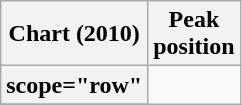<table class="wikitable plainrowheaders" style="text-align:center;">
<tr>
<th scope="col">Chart (2010)</th>
<th scope="col">Peak<br>position</th>
</tr>
<tr>
<th>scope="row"</th>
</tr>
<tr>
</tr>
</table>
